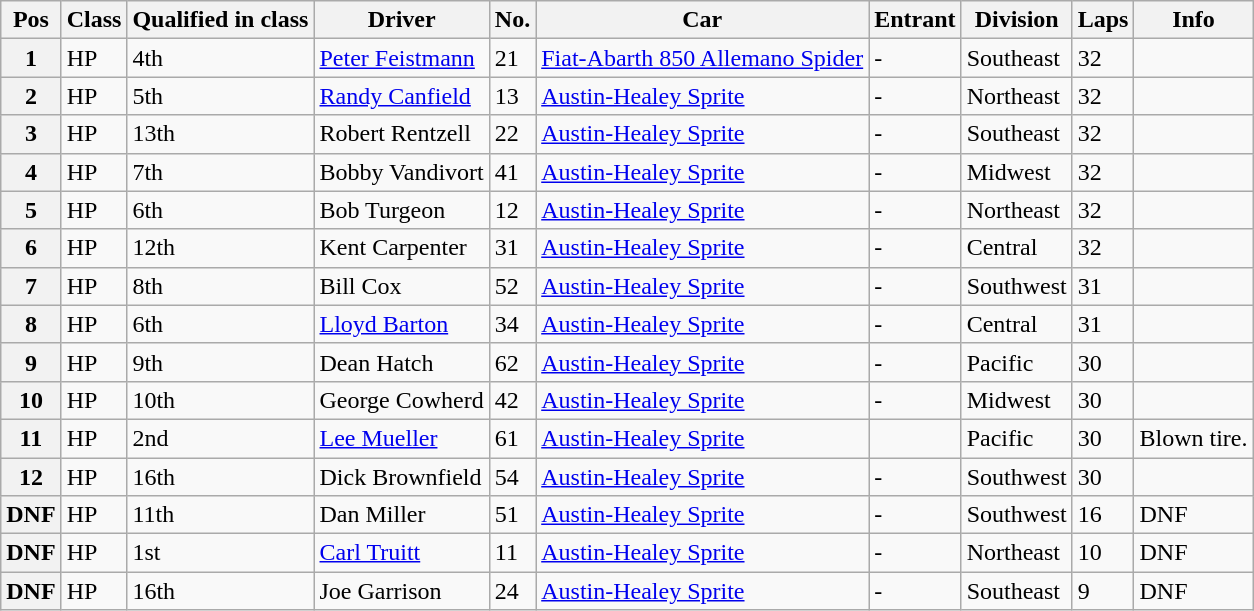<table class="wikitable">
<tr>
<th>Pos</th>
<th>Class</th>
<th>Qualified in class</th>
<th>Driver</th>
<th>No.</th>
<th>Car</th>
<th>Entrant</th>
<th>Division</th>
<th>Laps</th>
<th>Info</th>
</tr>
<tr>
<th>1</th>
<td>HP</td>
<td>4th</td>
<td> <a href='#'>Peter Feistmann</a></td>
<td>21</td>
<td><a href='#'>Fiat-Abarth 850 Allemano Spider</a></td>
<td>-</td>
<td>Southeast</td>
<td>32</td>
<td></td>
</tr>
<tr>
<th>2</th>
<td>HP</td>
<td>5th</td>
<td> <a href='#'>Randy Canfield</a></td>
<td>13</td>
<td><a href='#'>Austin-Healey Sprite</a></td>
<td>-</td>
<td>Northeast</td>
<td>32</td>
<td></td>
</tr>
<tr>
<th>3</th>
<td>HP</td>
<td>13th</td>
<td> Robert Rentzell</td>
<td>22</td>
<td><a href='#'>Austin-Healey Sprite</a></td>
<td>-</td>
<td>Southeast</td>
<td>32</td>
<td></td>
</tr>
<tr>
<th>4</th>
<td>HP</td>
<td>7th</td>
<td> Bobby Vandivort</td>
<td>41</td>
<td><a href='#'>Austin-Healey Sprite</a></td>
<td>-</td>
<td>Midwest</td>
<td>32</td>
<td></td>
</tr>
<tr>
<th>5</th>
<td>HP</td>
<td>6th</td>
<td> Bob Turgeon</td>
<td>12</td>
<td><a href='#'>Austin-Healey Sprite</a></td>
<td>-</td>
<td>Northeast</td>
<td>32</td>
<td></td>
</tr>
<tr>
<th>6</th>
<td>HP</td>
<td>12th</td>
<td> Kent Carpenter</td>
<td>31</td>
<td><a href='#'>Austin-Healey Sprite</a></td>
<td>-</td>
<td>Central</td>
<td>32</td>
<td></td>
</tr>
<tr>
<th>7</th>
<td>HP</td>
<td>8th</td>
<td> Bill Cox</td>
<td>52</td>
<td><a href='#'>Austin-Healey Sprite</a></td>
<td>-</td>
<td>Southwest</td>
<td>31</td>
<td></td>
</tr>
<tr>
<th>8</th>
<td>HP</td>
<td>6th</td>
<td> <a href='#'>Lloyd Barton</a></td>
<td>34</td>
<td><a href='#'>Austin-Healey Sprite</a></td>
<td>-</td>
<td>Central</td>
<td>31</td>
<td></td>
</tr>
<tr>
<th>9</th>
<td>HP</td>
<td>9th</td>
<td> Dean Hatch</td>
<td>62</td>
<td><a href='#'>Austin-Healey Sprite</a></td>
<td>-</td>
<td>Pacific</td>
<td>30</td>
<td></td>
</tr>
<tr>
<th>10</th>
<td>HP</td>
<td>10th</td>
<td> George Cowherd</td>
<td>42</td>
<td><a href='#'>Austin-Healey Sprite</a></td>
<td>-</td>
<td>Midwest</td>
<td>30</td>
<td></td>
</tr>
<tr>
<th>11</th>
<td>HP</td>
<td>2nd</td>
<td> <a href='#'>Lee Mueller</a></td>
<td>61</td>
<td><a href='#'>Austin-Healey Sprite</a></td>
<td></td>
<td>Pacific</td>
<td>30</td>
<td>Blown tire.</td>
</tr>
<tr>
<th>12</th>
<td>HP</td>
<td>16th</td>
<td> Dick Brownfield</td>
<td>54</td>
<td><a href='#'>Austin-Healey Sprite</a></td>
<td>-</td>
<td>Southwest</td>
<td>30</td>
<td></td>
</tr>
<tr>
<th>DNF</th>
<td>HP</td>
<td>11th</td>
<td> Dan Miller</td>
<td>51</td>
<td><a href='#'>Austin-Healey Sprite</a></td>
<td>-</td>
<td>Southwest</td>
<td>16</td>
<td>DNF</td>
</tr>
<tr>
<th>DNF</th>
<td>HP</td>
<td>1st</td>
<td> <a href='#'>Carl Truitt</a></td>
<td>11</td>
<td><a href='#'>Austin-Healey Sprite</a></td>
<td>-</td>
<td>Northeast</td>
<td>10</td>
<td>DNF</td>
</tr>
<tr>
<th>DNF</th>
<td>HP</td>
<td>16th</td>
<td> Joe Garrison</td>
<td>24</td>
<td><a href='#'>Austin-Healey Sprite</a></td>
<td>-</td>
<td>Southeast</td>
<td>9</td>
<td>DNF</td>
</tr>
</table>
